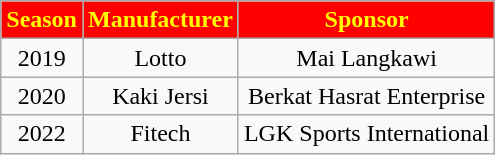<table class="wikitable" style="text-align:center;margin-left:1em;float:center">
<tr>
<th style="background:Red; color:Yellow;">Season</th>
<th style="background:Red; color:Yellow;">Manufacturer</th>
<th style="background:Red; color:Yellow;">Sponsor</th>
</tr>
<tr>
<td>2019</td>
<td>Lotto</td>
<td>Mai Langkawi</td>
</tr>
<tr>
<td>2020</td>
<td>Kaki Jersi</td>
<td>Berkat Hasrat Enterprise</td>
</tr>
<tr>
<td>2022</td>
<td>Fitech</td>
<td>LGK Sports International</td>
</tr>
</table>
